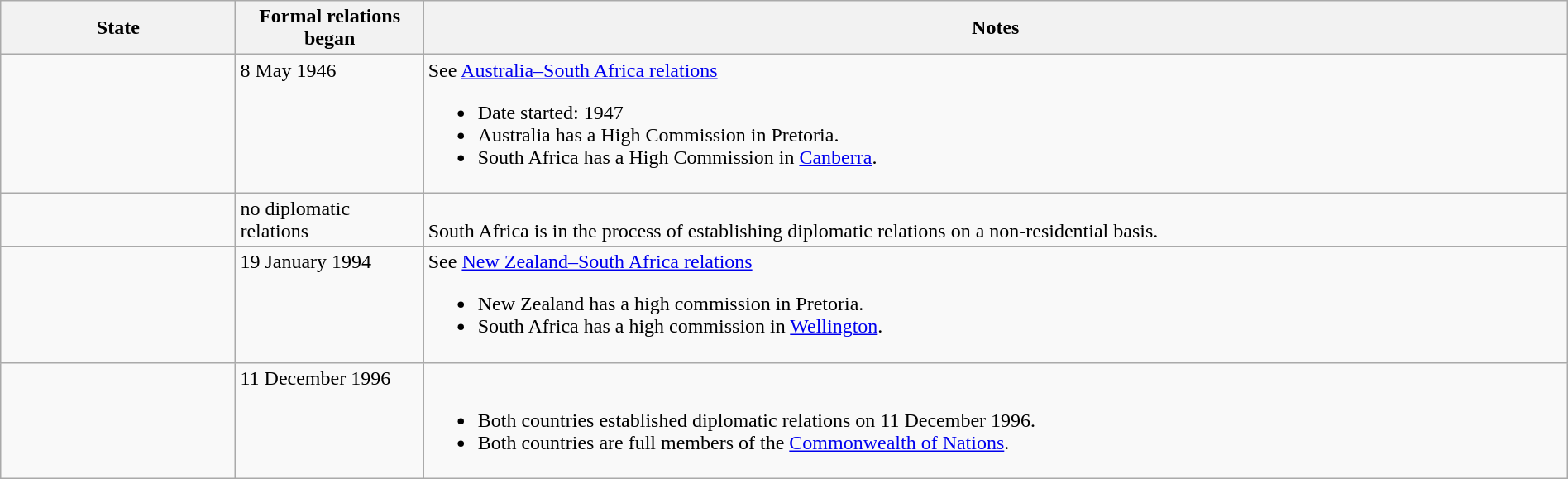<table class="wikitable sortable" style="width:100%; margin:auto;">
<tr>
<th style="width:15%;">State</th>
<th style="width:12%;">Formal relations began</th>
<th>Notes</th>
</tr>
<tr valign="top">
<td></td>
<td>8 May 1946</td>
<td>See <a href='#'>Australia–South Africa relations</a><br><ul><li>Date started: 1947</li><li>Australia has a High Commission in Pretoria.</li><li>South Africa has a High Commission in <a href='#'>Canberra</a>.</li></ul></td>
</tr>
<tr valign="top">
<td></td>
<td>no diplomatic relations</td>
<td><br>South Africa is in the process of establishing diplomatic relations on a non-residential basis.</td>
</tr>
<tr valign="top">
<td></td>
<td>19 January 1994</td>
<td>See <a href='#'>New Zealand–South Africa relations</a><br><ul><li>New Zealand has a high commission in Pretoria.</li><li>South Africa has a high commission in <a href='#'>Wellington</a>.</li></ul></td>
</tr>
<tr valign="top">
<td></td>
<td>11 December 1996</td>
<td><br><ul><li>Both countries established diplomatic relations on 11 December 1996.</li><li>Both countries are full members of the <a href='#'>Commonwealth of Nations</a>.</li></ul></td>
</tr>
</table>
